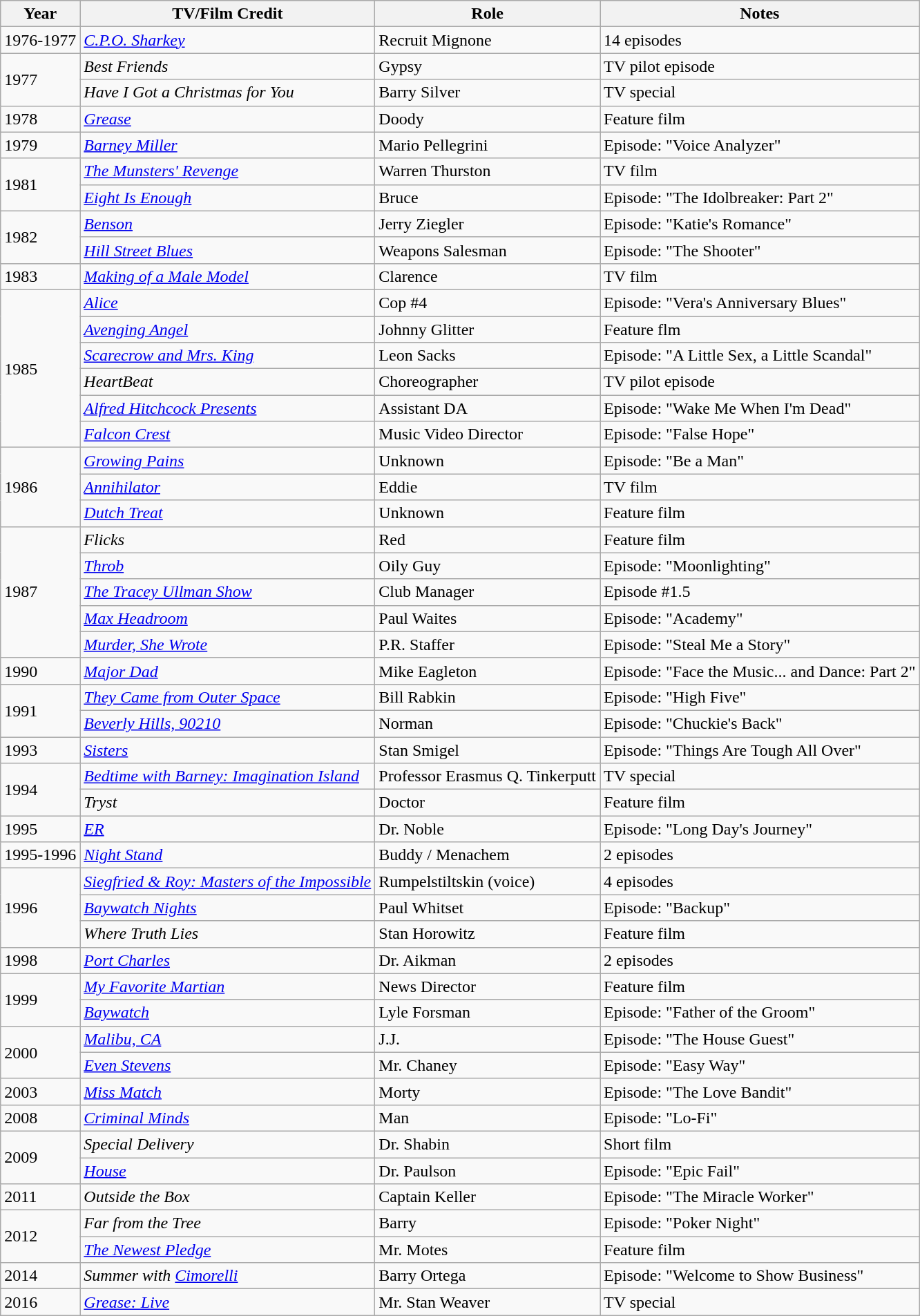<table class="wikitable sortable">
<tr style="text-align:center;">
<th>Year</th>
<th>TV/Film Credit</th>
<th>Role</th>
<th>Notes</th>
</tr>
<tr>
<td>1976-1977</td>
<td><em><a href='#'>C.P.O. Sharkey</a></em></td>
<td>Recruit Mignone</td>
<td>14 episodes</td>
</tr>
<tr>
<td rowspan="2">1977</td>
<td><em>Best Friends</em></td>
<td>Gypsy</td>
<td>TV pilot episode</td>
</tr>
<tr>
<td><em>Have I Got a Christmas for You</em></td>
<td>Barry Silver</td>
<td>TV special</td>
</tr>
<tr>
<td>1978</td>
<td><em><a href='#'>Grease</a></em></td>
<td>Doody</td>
<td>Feature film</td>
</tr>
<tr>
<td>1979</td>
<td><em><a href='#'>Barney Miller</a></em></td>
<td>Mario Pellegrini</td>
<td>Episode: "Voice Analyzer"</td>
</tr>
<tr>
<td rowspan="2">1981</td>
<td><em><a href='#'>The Munsters' Revenge</a></em></td>
<td>Warren Thurston</td>
<td>TV film</td>
</tr>
<tr>
<td><em><a href='#'>Eight Is Enough</a></em></td>
<td>Bruce</td>
<td>Episode: "The Idolbreaker: Part 2"</td>
</tr>
<tr>
<td rowspan="2">1982</td>
<td><em><a href='#'>Benson</a></em></td>
<td>Jerry Ziegler</td>
<td>Episode: "Katie's Romance"</td>
</tr>
<tr>
<td><em><a href='#'>Hill Street Blues</a></em></td>
<td>Weapons Salesman</td>
<td>Episode: "The Shooter"</td>
</tr>
<tr>
<td>1983</td>
<td><em><a href='#'>Making of a Male Model</a></em></td>
<td>Clarence</td>
<td>TV film</td>
</tr>
<tr>
<td rowspan="6">1985</td>
<td><em><a href='#'>Alice</a></em></td>
<td>Cop #4</td>
<td>Episode: "Vera's Anniversary Blues"</td>
</tr>
<tr>
<td><em><a href='#'>Avenging Angel</a></em></td>
<td>Johnny Glitter</td>
<td>Feature flm</td>
</tr>
<tr>
<td><em><a href='#'>Scarecrow and Mrs. King</a></em></td>
<td>Leon Sacks</td>
<td>Episode: "A Little Sex, a Little Scandal"</td>
</tr>
<tr>
<td><em>HeartBeat</em></td>
<td>Choreographer</td>
<td>TV pilot episode</td>
</tr>
<tr>
<td><em><a href='#'>Alfred Hitchcock Presents</a></em></td>
<td>Assistant DA</td>
<td>Episode: "Wake Me When I'm Dead"</td>
</tr>
<tr>
<td><em><a href='#'>Falcon Crest</a></em></td>
<td>Music Video Director</td>
<td>Episode: "False Hope"</td>
</tr>
<tr>
<td rowspan="3">1986</td>
<td><em><a href='#'>Growing Pains</a></em></td>
<td>Unknown</td>
<td>Episode: "Be a Man"</td>
</tr>
<tr>
<td><em><a href='#'>Annihilator</a></em></td>
<td>Eddie</td>
<td>TV film</td>
</tr>
<tr>
<td><em><a href='#'>Dutch Treat</a></em></td>
<td>Unknown</td>
<td>Feature film</td>
</tr>
<tr>
<td rowspan="5">1987</td>
<td><em>Flicks</em></td>
<td>Red</td>
<td>Feature film</td>
</tr>
<tr>
<td><em><a href='#'>Throb</a></em></td>
<td>Oily Guy</td>
<td>Episode: "Moonlighting"</td>
</tr>
<tr>
<td><em><a href='#'>The Tracey Ullman Show</a></em></td>
<td>Club Manager</td>
<td>Episode #1.5</td>
</tr>
<tr>
<td><em><a href='#'>Max Headroom</a></em></td>
<td>Paul Waites</td>
<td>Episode: "Academy"</td>
</tr>
<tr>
<td><em><a href='#'>Murder, She Wrote</a></em></td>
<td>P.R. Staffer</td>
<td>Episode: "Steal Me a Story"</td>
</tr>
<tr>
<td>1990</td>
<td><em><a href='#'>Major Dad</a></em></td>
<td>Mike Eagleton</td>
<td>Episode: "Face the Music... and Dance: Part 2"</td>
</tr>
<tr>
<td rowspan="2">1991</td>
<td><em><a href='#'>They Came from Outer Space</a></em></td>
<td>Bill Rabkin</td>
<td>Episode: "High Five"</td>
</tr>
<tr>
<td><em><a href='#'>Beverly Hills, 90210</a></em></td>
<td>Norman</td>
<td>Episode: "Chuckie's Back"</td>
</tr>
<tr>
<td>1993</td>
<td><em><a href='#'>Sisters</a></em></td>
<td>Stan Smigel</td>
<td>Episode: "Things Are Tough All Over"</td>
</tr>
<tr>
<td rowspan="2">1994</td>
<td><em><a href='#'>Bedtime with Barney: Imagination Island</a></em></td>
<td>Professor Erasmus Q. Tinkerputt</td>
<td>TV special</td>
</tr>
<tr>
<td><em>Tryst</em></td>
<td>Doctor</td>
<td>Feature film</td>
</tr>
<tr>
<td>1995</td>
<td><em><a href='#'>ER</a></em></td>
<td>Dr. Noble</td>
<td>Episode: "Long Day's Journey"</td>
</tr>
<tr>
<td>1995-1996</td>
<td><em><a href='#'>Night Stand</a></em></td>
<td>Buddy / Menachem</td>
<td>2 episodes</td>
</tr>
<tr>
<td rowspan="3">1996</td>
<td><em><a href='#'>Siegfried & Roy: Masters of the Impossible</a></em></td>
<td>Rumpelstiltskin (voice)</td>
<td>4 episodes</td>
</tr>
<tr>
<td><em><a href='#'>Baywatch Nights</a></em></td>
<td>Paul Whitset</td>
<td>Episode: "Backup"</td>
</tr>
<tr>
<td><em>Where Truth Lies</em></td>
<td>Stan Horowitz</td>
<td>Feature film</td>
</tr>
<tr>
<td>1998</td>
<td><em><a href='#'>Port Charles</a></em></td>
<td>Dr. Aikman</td>
<td>2 episodes</td>
</tr>
<tr>
<td rowspan="2">1999</td>
<td><em><a href='#'>My Favorite Martian</a></em></td>
<td>News Director</td>
<td>Feature film</td>
</tr>
<tr>
<td><em><a href='#'>Baywatch</a></em></td>
<td>Lyle Forsman</td>
<td>Episode: "Father of the Groom"</td>
</tr>
<tr>
<td rowspan="2">2000</td>
<td><em><a href='#'>Malibu, CA</a></em></td>
<td>J.J.</td>
<td>Episode: "The House Guest"</td>
</tr>
<tr>
<td><em><a href='#'>Even Stevens</a></em></td>
<td>Mr. Chaney</td>
<td>Episode: "Easy Way"</td>
</tr>
<tr>
<td>2003</td>
<td><em><a href='#'>Miss Match</a></em></td>
<td>Morty</td>
<td>Episode: "The Love Bandit"</td>
</tr>
<tr>
<td>2008</td>
<td><em><a href='#'>Criminal Minds</a></em></td>
<td>Man</td>
<td>Episode: "Lo-Fi"</td>
</tr>
<tr>
<td rowspan="2">2009</td>
<td><em>Special Delivery</em></td>
<td>Dr. Shabin</td>
<td>Short film</td>
</tr>
<tr>
<td><em><a href='#'>House</a></em></td>
<td>Dr. Paulson</td>
<td>Episode: "Epic Fail"</td>
</tr>
<tr>
<td>2011</td>
<td><em>Outside the Box</em></td>
<td>Captain Keller</td>
<td>Episode: "The Miracle Worker"</td>
</tr>
<tr>
<td rowspan="2">2012</td>
<td><em>Far from the Tree</em></td>
<td>Barry</td>
<td>Episode: "Poker Night"</td>
</tr>
<tr>
<td><em><a href='#'>The Newest Pledge</a></em></td>
<td>Mr. Motes</td>
<td>Feature film</td>
</tr>
<tr>
<td>2014</td>
<td><em>Summer with <a href='#'>Cimorelli</a></em></td>
<td>Barry Ortega</td>
<td>Episode: "Welcome to Show Business"</td>
</tr>
<tr>
<td>2016</td>
<td><em><a href='#'>Grease: Live</a></em></td>
<td>Mr. Stan Weaver</td>
<td>TV special</td>
</tr>
</table>
